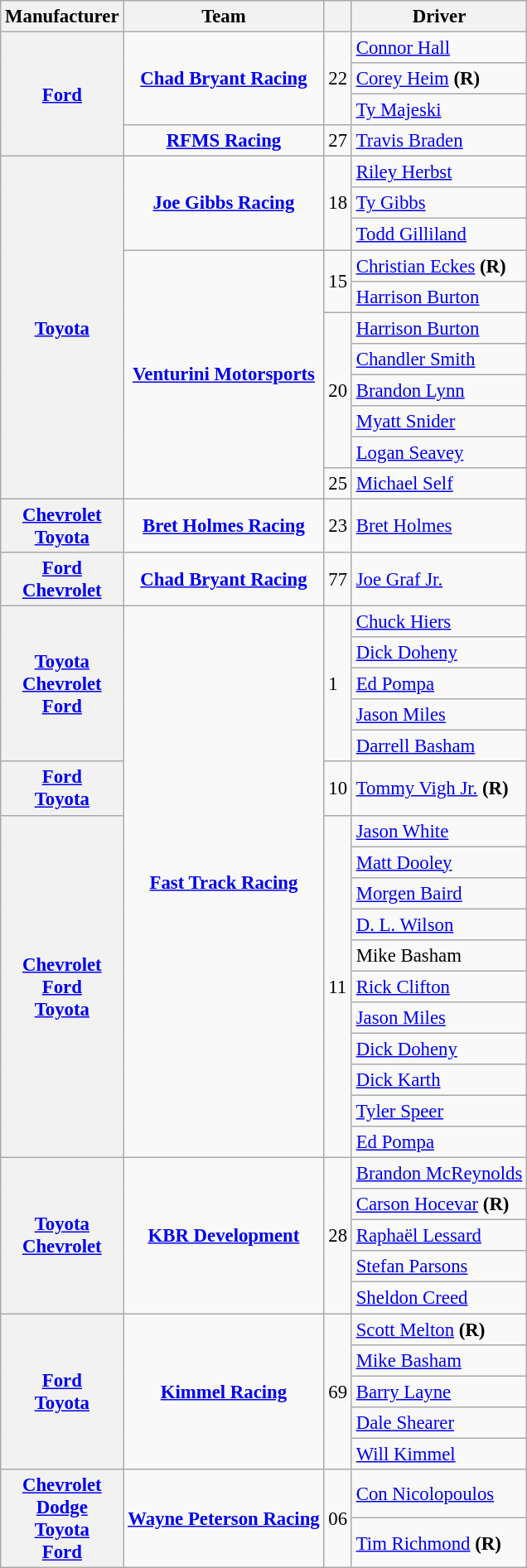<table class="wikitable" style="font-size: 95%;">
<tr>
<th>Manufacturer</th>
<th>Team</th>
<th></th>
<th>Driver</th>
</tr>
<tr>
<th rowspan=4><a href='#'>Ford</a></th>
<td rowspan=3  style="text-align:center;"><strong><a href='#'>Chad Bryant Racing</a></strong></td>
<td rowspan=3>22</td>
<td><a href='#'>Connor Hall</a> <small></small></td>
</tr>
<tr>
<td><a href='#'>Corey Heim</a> <strong>(R)</strong> <small></small></td>
</tr>
<tr>
<td><a href='#'>Ty Majeski</a> <small></small></td>
</tr>
<tr>
<td style="text-align:center;"><strong><a href='#'>RFMS Racing</a></strong></td>
<td>27</td>
<td><a href='#'>Travis Braden</a></td>
</tr>
<tr>
<th rowspan=11><a href='#'>Toyota</a></th>
<td rowspan=3 style="text-align:center;"><strong><a href='#'>Joe Gibbs Racing</a></strong></td>
<td rowspan=3>18</td>
<td><a href='#'>Riley Herbst</a> <small></small></td>
</tr>
<tr>
<td><a href='#'>Ty Gibbs</a> <small></small></td>
</tr>
<tr>
<td><a href='#'>Todd Gilliland</a> <small></small></td>
</tr>
<tr>
<td rowspan=8 style="text-align:center;"><strong><a href='#'>Venturini Motorsports</a></strong></td>
<td rowspan=2>15</td>
<td><a href='#'>Christian Eckes</a> <strong>(R)</strong> <small></small></td>
</tr>
<tr>
<td><a href='#'>Harrison Burton</a> <small></small></td>
</tr>
<tr>
<td rowspan=5>20</td>
<td><a href='#'>Harrison Burton</a> <small></small></td>
</tr>
<tr>
<td><a href='#'>Chandler Smith</a> <small></small></td>
</tr>
<tr>
<td><a href='#'>Brandon Lynn</a> <small></small></td>
</tr>
<tr>
<td><a href='#'>Myatt Snider</a> <small></small></td>
</tr>
<tr>
<td><a href='#'>Logan Seavey</a> <small></small></td>
</tr>
<tr>
<td>25</td>
<td><a href='#'>Michael Self</a></td>
</tr>
<tr>
<th><a href='#'>Chevrolet</a> <small></small> <br> <a href='#'>Toyota</a> <small></small></th>
<td style="text-align:center;"><strong><a href='#'>Bret Holmes Racing</a></strong></td>
<td>23</td>
<td><a href='#'>Bret Holmes</a></td>
</tr>
<tr>
<th><a href='#'>Ford</a> <small></small> <br> <a href='#'>Chevrolet</a> <small></small></th>
<td style="text-align:center;"><strong><a href='#'>Chad Bryant Racing</a></strong></td>
<td>77</td>
<td><a href='#'>Joe Graf Jr.</a></td>
</tr>
<tr>
<th rowspan=5><a href='#'>Toyota</a> <small></small> <br> <a href='#'>Chevrolet</a> <small></small> <br> <a href='#'>Ford</a> <small></small></th>
<td rowspan=17 style="text-align:center;"><strong><a href='#'>Fast Track Racing</a></strong></td>
<td rowspan=5>1</td>
<td><a href='#'>Chuck Hiers</a> <small></small></td>
</tr>
<tr>
<td><a href='#'>Dick Doheny</a> <small></small></td>
</tr>
<tr>
<td><a href='#'>Ed Pompa</a> <small></small></td>
</tr>
<tr>
<td><a href='#'>Jason Miles</a> <small></small></td>
</tr>
<tr>
<td><a href='#'>Darrell Basham</a> <small></small></td>
</tr>
<tr>
<th><a href='#'>Ford</a> <small></small><br> <a href='#'>Toyota</a> <small></small></th>
<td>10</td>
<td><a href='#'>Tommy Vigh Jr.</a> <strong>(R)</strong></td>
</tr>
<tr>
<th rowspan=11><a href='#'>Chevrolet</a> <small></small> <br> <a href='#'>Ford</a> <small></small> <br> <a href='#'>Toyota</a> <small></small></th>
<td rowspan=11>11</td>
<td><a href='#'>Jason White</a> <small></small></td>
</tr>
<tr>
<td><a href='#'>Matt Dooley</a> <small></small></td>
</tr>
<tr>
<td><a href='#'>Morgen Baird</a> <small></small></td>
</tr>
<tr>
<td><a href='#'>D. L. Wilson</a> <small></small></td>
</tr>
<tr>
<td>Mike Basham <small></small></td>
</tr>
<tr>
<td><a href='#'>Rick Clifton</a> <small></small></td>
</tr>
<tr>
<td><a href='#'>Jason Miles</a> <small></small></td>
</tr>
<tr>
<td><a href='#'>Dick Doheny</a> <small></small></td>
</tr>
<tr>
<td><a href='#'>Dick Karth</a> <small></small></td>
</tr>
<tr>
<td><a href='#'>Tyler Speer</a> <small></small></td>
</tr>
<tr>
<td><a href='#'>Ed Pompa</a> <small></small></td>
</tr>
<tr>
<th rowspan=5><a href='#'>Toyota</a> <small></small><br> <a href='#'>Chevrolet</a> <small></small></th>
<td rowspan=5  style="text-align:center;"><strong><a href='#'>KBR Development</a></strong></td>
<td rowspan=5>28</td>
<td><a href='#'>Brandon McReynolds</a> <small></small></td>
</tr>
<tr>
<td><a href='#'>Carson Hocevar</a> <strong>(R)</strong> <small></small></td>
</tr>
<tr>
<td><a href='#'>Raphaël Lessard</a> <small></small></td>
</tr>
<tr>
<td><a href='#'>Stefan Parsons</a> <small></small></td>
</tr>
<tr>
<td><a href='#'>Sheldon Creed</a> <small></small></td>
</tr>
<tr>
<th rowspan=5><a href='#'>Ford</a> <small></small> <br> <a href='#'>Toyota</a> <small></small></th>
<td rowspan=5 style="text-align:center;"><strong><a href='#'>Kimmel Racing</a></strong></td>
<td rowspan=5>69</td>
<td><a href='#'>Scott Melton</a> <strong>(R)</strong> <small></small></td>
</tr>
<tr>
<td><a href='#'>Mike Basham</a> <small></small></td>
</tr>
<tr>
<td><a href='#'>Barry Layne</a> <small></small></td>
</tr>
<tr>
<td><a href='#'>Dale Shearer</a> <small></small></td>
</tr>
<tr>
<td><a href='#'>Will Kimmel</a> <small></small></td>
</tr>
<tr>
<th rowspan=2><a href='#'>Chevrolet</a> <small></small> <br> <a href='#'>Dodge</a> <small></small> <br> <a href='#'>Toyota</a> <small></small> <br> <a href='#'>Ford</a> <small></small></th>
<td rowspan=2 style="text-align:center;"><strong><a href='#'>Wayne Peterson Racing</a></strong></td>
<td rowspan=2>06</td>
<td><a href='#'>Con Nicolopoulos</a> <small></small></td>
</tr>
<tr>
<td><a href='#'>Tim Richmond</a> <strong>(R)</strong> <small></small></td>
</tr>
</table>
